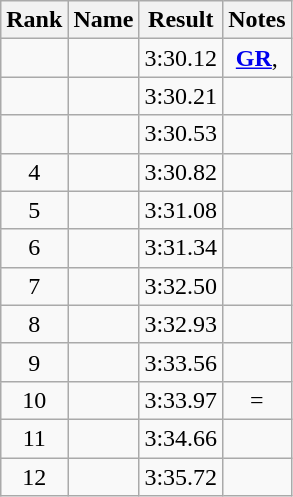<table class="wikitable sortable" style="text-align:center">
<tr>
<th>Rank</th>
<th>Name</th>
<th>Result</th>
<th>Notes</th>
</tr>
<tr>
<td></td>
<td align="left"></td>
<td>3:30.12</td>
<td><strong><a href='#'>GR</a></strong>, </td>
</tr>
<tr>
<td></td>
<td align="left"></td>
<td>3:30.21</td>
<td></td>
</tr>
<tr>
<td></td>
<td align="left"></td>
<td>3:30.53</td>
<td></td>
</tr>
<tr>
<td>4</td>
<td align="left"></td>
<td>3:30.82</td>
<td></td>
</tr>
<tr>
<td>5</td>
<td align="left"></td>
<td>3:31.08</td>
<td></td>
</tr>
<tr>
<td>6</td>
<td align="left"></td>
<td>3:31.34</td>
<td></td>
</tr>
<tr>
<td>7</td>
<td align="left"></td>
<td>3:32.50</td>
<td></td>
</tr>
<tr>
<td>8</td>
<td align="left"></td>
<td>3:32.93</td>
<td></td>
</tr>
<tr>
<td>9</td>
<td align="left"></td>
<td>3:33.56</td>
<td></td>
</tr>
<tr>
<td>10</td>
<td align="left"></td>
<td>3:33.97</td>
<td>=</td>
</tr>
<tr>
<td>11</td>
<td align="left"></td>
<td>3:34.66</td>
<td></td>
</tr>
<tr>
<td>12</td>
<td align="left"></td>
<td>3:35.72</td>
<td></td>
</tr>
</table>
